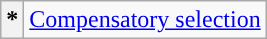<table class=wikitable>
<tr>
<th>*</th>
<td><a href='#'>Compensatory selection</a></td>
</tr>
</table>
